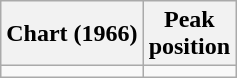<table class="wikitable sortable">
<tr>
<th>Chart (1966)</th>
<th>Peak<br>position</th>
</tr>
<tr>
<td></td>
</tr>
</table>
